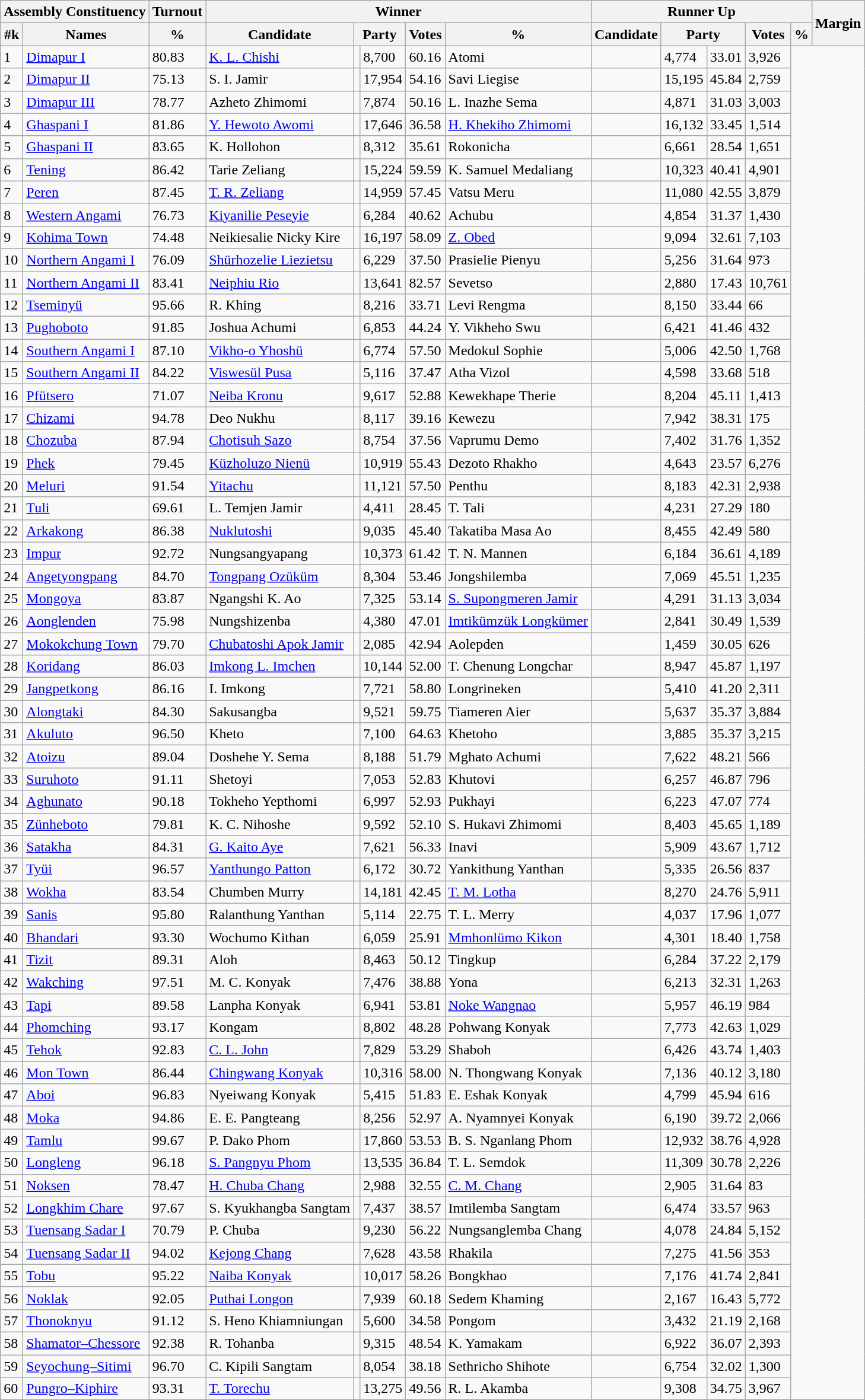<table class="wikitable sortable">
<tr>
<th colspan="2">Assembly Constituency</th>
<th>Turnout</th>
<th colspan="5">Winner</th>
<th colspan="5">Runner Up</th>
<th rowspan="2" data-sort-type=number>Margin</th>
</tr>
<tr>
<th>#k</th>
<th>Names</th>
<th>%</th>
<th>Candidate</th>
<th colspan="2">Party</th>
<th data-sort-type=number>Votes</th>
<th>%</th>
<th>Candidate</th>
<th colspan="2">Party</th>
<th data-sort-type=number>Votes</th>
<th>%</th>
</tr>
<tr>
<td>1</td>
<td><a href='#'>Dimapur I</a></td>
<td>80.83</td>
<td><a href='#'>K. L. Chishi</a></td>
<td></td>
<td>8,700</td>
<td>60.16</td>
<td>Atomi</td>
<td></td>
<td>4,774</td>
<td>33.01</td>
<td>3,926</td>
</tr>
<tr>
<td>2</td>
<td><a href='#'>Dimapur II</a></td>
<td>75.13</td>
<td>S. I. Jamir</td>
<td></td>
<td>17,954</td>
<td>54.16</td>
<td>Savi Liegise</td>
<td></td>
<td>15,195</td>
<td>45.84</td>
<td>2,759</td>
</tr>
<tr>
<td>3</td>
<td><a href='#'>Dimapur III</a></td>
<td>78.77</td>
<td>Azheto Zhimomi</td>
<td></td>
<td>7,874</td>
<td>50.16</td>
<td>L. Inazhe Sema</td>
<td></td>
<td>4,871</td>
<td>31.03</td>
<td>3,003</td>
</tr>
<tr>
<td>4</td>
<td><a href='#'>Ghaspani I</a></td>
<td>81.86</td>
<td><a href='#'>Y. Hewoto Awomi</a></td>
<td></td>
<td>17,646</td>
<td>36.58</td>
<td><a href='#'>H. Khekiho Zhimomi</a></td>
<td></td>
<td>16,132</td>
<td>33.45</td>
<td>1,514</td>
</tr>
<tr>
<td>5</td>
<td><a href='#'>Ghaspani II</a></td>
<td>83.65</td>
<td>K. Hollohon</td>
<td></td>
<td>8,312</td>
<td>35.61</td>
<td>Rokonicha</td>
<td></td>
<td>6,661</td>
<td>28.54</td>
<td>1,651</td>
</tr>
<tr>
<td>6</td>
<td><a href='#'>Tening</a></td>
<td>86.42</td>
<td>Tarie Zeliang</td>
<td></td>
<td>15,224</td>
<td>59.59</td>
<td>K. Samuel Medaliang</td>
<td></td>
<td>10,323</td>
<td>40.41</td>
<td>4,901</td>
</tr>
<tr>
<td>7</td>
<td><a href='#'>Peren</a></td>
<td>87.45</td>
<td><a href='#'>T. R. Zeliang</a></td>
<td></td>
<td>14,959</td>
<td>57.45</td>
<td>Vatsu Meru</td>
<td></td>
<td>11,080</td>
<td>42.55</td>
<td>3,879</td>
</tr>
<tr>
<td>8</td>
<td><a href='#'>Western Angami</a></td>
<td>76.73</td>
<td><a href='#'>Kiyanilie Peseyie</a></td>
<td></td>
<td>6,284</td>
<td>40.62</td>
<td>Achubu</td>
<td></td>
<td>4,854</td>
<td>31.37</td>
<td>1,430</td>
</tr>
<tr>
<td>9</td>
<td><a href='#'>Kohima Town</a></td>
<td>74.48</td>
<td>Neikiesalie Nicky Kire</td>
<td></td>
<td>16,197</td>
<td>58.09</td>
<td><a href='#'>Z. Obed</a></td>
<td></td>
<td>9,094</td>
<td>32.61</td>
<td>7,103</td>
</tr>
<tr>
<td>10</td>
<td><a href='#'>Northern Angami I</a></td>
<td>76.09</td>
<td><a href='#'>Shürhozelie Liezietsu</a></td>
<td></td>
<td>6,229</td>
<td>37.50</td>
<td>Prasielie Pienyu</td>
<td></td>
<td>5,256</td>
<td>31.64</td>
<td>973</td>
</tr>
<tr>
<td>11</td>
<td><a href='#'>Northern Angami II</a></td>
<td>83.41</td>
<td><a href='#'>Neiphiu Rio</a></td>
<td></td>
<td>13,641</td>
<td>82.57</td>
<td>Sevetso</td>
<td></td>
<td>2,880</td>
<td>17.43</td>
<td>10,761</td>
</tr>
<tr>
<td>12</td>
<td><a href='#'>Tseminyü</a></td>
<td>95.66</td>
<td>R. Khing</td>
<td></td>
<td>8,216</td>
<td>33.71</td>
<td>Levi Rengma</td>
<td></td>
<td>8,150</td>
<td>33.44</td>
<td>66</td>
</tr>
<tr>
<td>13</td>
<td><a href='#'>Pughoboto</a></td>
<td>91.85</td>
<td>Joshua Achumi</td>
<td></td>
<td>6,853</td>
<td>44.24</td>
<td>Y. Vikheho Swu</td>
<td></td>
<td>6,421</td>
<td>41.46</td>
<td>432</td>
</tr>
<tr>
<td>14</td>
<td><a href='#'>Southern Angami I</a></td>
<td>87.10</td>
<td><a href='#'>Vikho-o Yhoshü</a></td>
<td></td>
<td>6,774</td>
<td>57.50</td>
<td>Medokul Sophie</td>
<td></td>
<td>5,006</td>
<td>42.50</td>
<td>1,768</td>
</tr>
<tr>
<td>15</td>
<td><a href='#'>Southern Angami II</a></td>
<td>84.22</td>
<td><a href='#'>Viswesül Pusa</a></td>
<td></td>
<td>5,116</td>
<td>37.47</td>
<td>Atha Vizol</td>
<td></td>
<td>4,598</td>
<td>33.68</td>
<td>518</td>
</tr>
<tr>
<td>16</td>
<td><a href='#'>Pfütsero</a></td>
<td>71.07</td>
<td><a href='#'>Neiba Kronu</a></td>
<td></td>
<td>9,617</td>
<td>52.88</td>
<td>Kewekhape Therie</td>
<td></td>
<td>8,204</td>
<td>45.11</td>
<td>1,413</td>
</tr>
<tr>
<td>17</td>
<td><a href='#'>Chizami</a></td>
<td>94.78</td>
<td>Deo Nukhu</td>
<td></td>
<td>8,117</td>
<td>39.16</td>
<td>Kewezu</td>
<td></td>
<td>7,942</td>
<td>38.31</td>
<td>175</td>
</tr>
<tr>
<td>18</td>
<td><a href='#'>Chozuba</a></td>
<td>87.94</td>
<td><a href='#'>Chotisuh Sazo</a></td>
<td></td>
<td>8,754</td>
<td>37.56</td>
<td>Vaprumu Demo</td>
<td></td>
<td>7,402</td>
<td>31.76</td>
<td>1,352</td>
</tr>
<tr>
<td>19</td>
<td><a href='#'>Phek</a></td>
<td>79.45</td>
<td><a href='#'>Küzholuzo Nienü</a></td>
<td></td>
<td>10,919</td>
<td>55.43</td>
<td>Dezoto Rhakho</td>
<td></td>
<td>4,643</td>
<td>23.57</td>
<td>6,276</td>
</tr>
<tr>
<td>20</td>
<td><a href='#'>Meluri</a></td>
<td>91.54</td>
<td><a href='#'>Yitachu</a></td>
<td></td>
<td>11,121</td>
<td>57.50</td>
<td>Penthu</td>
<td></td>
<td>8,183</td>
<td>42.31</td>
<td>2,938</td>
</tr>
<tr>
<td>21</td>
<td><a href='#'>Tuli</a></td>
<td>69.61</td>
<td>L. Temjen Jamir</td>
<td></td>
<td>4,411</td>
<td>28.45</td>
<td>T. Tali</td>
<td></td>
<td>4,231</td>
<td>27.29</td>
<td>180</td>
</tr>
<tr>
<td>22</td>
<td><a href='#'>Arkakong</a></td>
<td>86.38</td>
<td><a href='#'>Nuklutoshi</a></td>
<td></td>
<td>9,035</td>
<td>45.40</td>
<td>Takatiba Masa Ao</td>
<td></td>
<td>8,455</td>
<td>42.49</td>
<td>580</td>
</tr>
<tr>
<td>23</td>
<td><a href='#'>Impur</a></td>
<td>92.72</td>
<td>Nungsangyapang</td>
<td></td>
<td>10,373</td>
<td>61.42</td>
<td>T. N. Mannen</td>
<td></td>
<td>6,184</td>
<td>36.61</td>
<td>4,189</td>
</tr>
<tr>
<td>24</td>
<td><a href='#'>Angetyongpang</a></td>
<td>84.70</td>
<td><a href='#'>Tongpang Ozüküm</a></td>
<td></td>
<td>8,304</td>
<td>53.46</td>
<td>Jongshilemba</td>
<td></td>
<td>7,069</td>
<td>45.51</td>
<td>1,235</td>
</tr>
<tr>
<td>25</td>
<td><a href='#'>Mongoya</a></td>
<td>83.87</td>
<td>Ngangshi K. Ao</td>
<td></td>
<td>7,325</td>
<td>53.14</td>
<td><a href='#'>S. Supongmeren Jamir</a></td>
<td></td>
<td>4,291</td>
<td>31.13</td>
<td>3,034</td>
</tr>
<tr>
<td>26</td>
<td><a href='#'>Aonglenden</a></td>
<td>75.98</td>
<td>Nungshizenba</td>
<td></td>
<td>4,380</td>
<td>47.01</td>
<td><a href='#'>Imtikümzük Longkümer</a></td>
<td></td>
<td>2,841</td>
<td>30.49</td>
<td>1,539</td>
</tr>
<tr>
<td>27</td>
<td><a href='#'>Mokokchung Town</a></td>
<td>79.70</td>
<td><a href='#'>Chubatoshi Apok Jamir</a></td>
<td></td>
<td>2,085</td>
<td>42.94</td>
<td>Aolepden</td>
<td></td>
<td>1,459</td>
<td>30.05</td>
<td>626</td>
</tr>
<tr>
<td>28</td>
<td><a href='#'>Koridang</a></td>
<td>86.03</td>
<td><a href='#'>Imkong L. Imchen</a></td>
<td></td>
<td>10,144</td>
<td>52.00</td>
<td>T. Chenung Longchar</td>
<td></td>
<td>8,947</td>
<td>45.87</td>
<td>1,197</td>
</tr>
<tr>
<td>29</td>
<td><a href='#'>Jangpetkong</a></td>
<td>86.16</td>
<td>I. Imkong</td>
<td></td>
<td>7,721</td>
<td>58.80</td>
<td>Longrineken</td>
<td></td>
<td>5,410</td>
<td>41.20</td>
<td>2,311</td>
</tr>
<tr>
<td>30</td>
<td><a href='#'>Alongtaki</a></td>
<td>84.30</td>
<td>Sakusangba</td>
<td></td>
<td>9,521</td>
<td>59.75</td>
<td>Tiameren Aier</td>
<td></td>
<td>5,637</td>
<td>35.37</td>
<td>3,884</td>
</tr>
<tr>
<td>31</td>
<td><a href='#'>Akuluto</a></td>
<td>96.50</td>
<td>Kheto</td>
<td></td>
<td>7,100</td>
<td>64.63</td>
<td>Khetoho</td>
<td></td>
<td>3,885</td>
<td>35.37</td>
<td>3,215</td>
</tr>
<tr>
<td>32</td>
<td><a href='#'>Atoizu</a></td>
<td>89.04</td>
<td>Doshehe Y. Sema</td>
<td></td>
<td>8,188</td>
<td>51.79</td>
<td>Mghato Achumi</td>
<td></td>
<td>7,622</td>
<td>48.21</td>
<td>566</td>
</tr>
<tr>
<td>33</td>
<td><a href='#'>Suruhoto</a></td>
<td>91.11</td>
<td>Shetoyi</td>
<td></td>
<td>7,053</td>
<td>52.83</td>
<td>Khutovi</td>
<td></td>
<td>6,257</td>
<td>46.87</td>
<td>796</td>
</tr>
<tr>
<td>34</td>
<td><a href='#'>Aghunato</a></td>
<td>90.18</td>
<td>Tokheho Yepthomi</td>
<td></td>
<td>6,997</td>
<td>52.93</td>
<td>Pukhayi</td>
<td></td>
<td>6,223</td>
<td>47.07</td>
<td>774</td>
</tr>
<tr>
<td>35</td>
<td><a href='#'>Zünheboto</a></td>
<td>79.81</td>
<td>K. C. Nihoshe</td>
<td></td>
<td>9,592</td>
<td>52.10</td>
<td>S. Hukavi Zhimomi</td>
<td></td>
<td>8,403</td>
<td>45.65</td>
<td>1,189</td>
</tr>
<tr>
<td>36</td>
<td><a href='#'>Satakha</a></td>
<td>84.31</td>
<td><a href='#'>G. Kaito Aye</a></td>
<td></td>
<td>7,621</td>
<td>56.33</td>
<td>Inavi</td>
<td></td>
<td>5,909</td>
<td>43.67</td>
<td>1,712</td>
</tr>
<tr>
<td>37</td>
<td><a href='#'>Tyüi</a></td>
<td>96.57</td>
<td><a href='#'>Yanthungo Patton</a></td>
<td></td>
<td>6,172</td>
<td>30.72</td>
<td>Yankithung Yanthan</td>
<td></td>
<td>5,335</td>
<td>26.56</td>
<td>837</td>
</tr>
<tr>
<td>38</td>
<td><a href='#'>Wokha</a></td>
<td>83.54</td>
<td>Chumben Murry</td>
<td></td>
<td>14,181</td>
<td>42.45</td>
<td><a href='#'>T. M. Lotha</a></td>
<td></td>
<td>8,270</td>
<td>24.76</td>
<td>5,911</td>
</tr>
<tr>
<td>39</td>
<td><a href='#'>Sanis</a></td>
<td>95.80</td>
<td>Ralanthung Yanthan</td>
<td></td>
<td>5,114</td>
<td>22.75</td>
<td>T. L. Merry</td>
<td></td>
<td>4,037</td>
<td>17.96</td>
<td>1,077</td>
</tr>
<tr>
<td>40</td>
<td><a href='#'>Bhandari</a></td>
<td>93.30</td>
<td>Wochumo Kithan</td>
<td></td>
<td>6,059</td>
<td>25.91</td>
<td><a href='#'>Mmhonlümo Kikon</a></td>
<td></td>
<td>4,301</td>
<td>18.40</td>
<td>1,758</td>
</tr>
<tr>
<td>41</td>
<td><a href='#'>Tizit</a></td>
<td>89.31</td>
<td>Aloh</td>
<td></td>
<td>8,463</td>
<td>50.12</td>
<td>Tingkup</td>
<td></td>
<td>6,284</td>
<td>37.22</td>
<td>2,179</td>
</tr>
<tr>
<td>42</td>
<td><a href='#'>Wakching</a></td>
<td>97.51</td>
<td>M. C. Konyak</td>
<td></td>
<td>7,476</td>
<td>38.88</td>
<td>Yona</td>
<td></td>
<td>6,213</td>
<td>32.31</td>
<td>1,263</td>
</tr>
<tr>
<td>43</td>
<td><a href='#'>Tapi</a></td>
<td>89.58</td>
<td>Lanpha Konyak</td>
<td></td>
<td>6,941</td>
<td>53.81</td>
<td><a href='#'>Noke Wangnao</a></td>
<td></td>
<td>5,957</td>
<td>46.19</td>
<td>984</td>
</tr>
<tr>
<td>44</td>
<td><a href='#'>Phomching</a></td>
<td>93.17</td>
<td>Kongam</td>
<td></td>
<td>8,802</td>
<td>48.28</td>
<td>Pohwang Konyak</td>
<td></td>
<td>7,773</td>
<td>42.63</td>
<td>1,029</td>
</tr>
<tr>
<td>45</td>
<td><a href='#'>Tehok</a></td>
<td>92.83</td>
<td><a href='#'>C. L. John</a></td>
<td></td>
<td>7,829</td>
<td>53.29</td>
<td>Shaboh</td>
<td></td>
<td>6,426</td>
<td>43.74</td>
<td>1,403</td>
</tr>
<tr>
<td>46</td>
<td><a href='#'>Mon Town</a></td>
<td>86.44</td>
<td><a href='#'>Chingwang Konyak</a></td>
<td></td>
<td>10,316</td>
<td>58.00</td>
<td>N. Thongwang Konyak</td>
<td></td>
<td>7,136</td>
<td>40.12</td>
<td>3,180</td>
</tr>
<tr>
<td>47</td>
<td><a href='#'>Aboi</a></td>
<td>96.83</td>
<td>Nyeiwang Konyak</td>
<td></td>
<td>5,415</td>
<td>51.83</td>
<td>E. Eshak Konyak</td>
<td></td>
<td>4,799</td>
<td>45.94</td>
<td>616</td>
</tr>
<tr>
<td>48</td>
<td><a href='#'>Moka</a></td>
<td>94.86</td>
<td>E. E. Pangteang</td>
<td></td>
<td>8,256</td>
<td>52.97</td>
<td>A. Nyamnyei Konyak</td>
<td></td>
<td>6,190</td>
<td>39.72</td>
<td>2,066</td>
</tr>
<tr>
<td>49</td>
<td><a href='#'>Tamlu</a></td>
<td>99.67</td>
<td>P. Dako Phom</td>
<td></td>
<td>17,860</td>
<td>53.53</td>
<td>B. S. Nganlang Phom</td>
<td></td>
<td>12,932</td>
<td>38.76</td>
<td>4,928</td>
</tr>
<tr>
<td>50</td>
<td><a href='#'>Longleng</a></td>
<td>96.18</td>
<td><a href='#'>S. Pangnyu Phom</a></td>
<td></td>
<td>13,535</td>
<td>36.84</td>
<td>T. L. Semdok</td>
<td></td>
<td>11,309</td>
<td>30.78</td>
<td>2,226</td>
</tr>
<tr>
<td>51</td>
<td><a href='#'>Noksen</a></td>
<td>78.47</td>
<td><a href='#'>H. Chuba Chang</a></td>
<td></td>
<td>2,988</td>
<td>32.55</td>
<td><a href='#'>C. M. Chang</a></td>
<td></td>
<td>2,905</td>
<td>31.64</td>
<td>83</td>
</tr>
<tr>
<td>52</td>
<td><a href='#'>Longkhim Chare</a></td>
<td>97.67</td>
<td>S. Kyukhangba Sangtam</td>
<td></td>
<td>7,437</td>
<td>38.57</td>
<td>Imtilemba Sangtam</td>
<td></td>
<td>6,474</td>
<td>33.57</td>
<td>963</td>
</tr>
<tr>
<td>53</td>
<td><a href='#'>Tuensang Sadar I</a></td>
<td>70.79</td>
<td>P. Chuba</td>
<td></td>
<td>9,230</td>
<td>56.22</td>
<td>Nungsanglemba Chang</td>
<td></td>
<td>4,078</td>
<td>24.84</td>
<td>5,152</td>
</tr>
<tr>
<td>54</td>
<td><a href='#'>Tuensang Sadar II</a></td>
<td>94.02</td>
<td><a href='#'>Kejong Chang</a></td>
<td></td>
<td>7,628</td>
<td>43.58</td>
<td>Rhakila</td>
<td></td>
<td>7,275</td>
<td>41.56</td>
<td>353</td>
</tr>
<tr>
<td>55</td>
<td><a href='#'>Tobu</a></td>
<td>95.22</td>
<td><a href='#'>Naiba Konyak</a></td>
<td></td>
<td>10,017</td>
<td>58.26</td>
<td>Bongkhao</td>
<td></td>
<td>7,176</td>
<td>41.74</td>
<td>2,841</td>
</tr>
<tr>
<td>56</td>
<td><a href='#'>Noklak</a></td>
<td>92.05</td>
<td><a href='#'>Puthai Longon</a></td>
<td></td>
<td>7,939</td>
<td>60.18</td>
<td>Sedem Khaming</td>
<td></td>
<td>2,167</td>
<td>16.43</td>
<td>5,772</td>
</tr>
<tr>
<td>57</td>
<td><a href='#'>Thonoknyu</a></td>
<td>91.12</td>
<td>S. Heno Khiamniungan</td>
<td></td>
<td>5,600</td>
<td>34.58</td>
<td>Pongom</td>
<td></td>
<td>3,432</td>
<td>21.19</td>
<td>2,168</td>
</tr>
<tr>
<td>58</td>
<td><a href='#'>Shamator–Chessore</a></td>
<td>92.38</td>
<td>R. Tohanba</td>
<td></td>
<td>9,315</td>
<td>48.54</td>
<td>K. Yamakam</td>
<td></td>
<td>6,922</td>
<td>36.07</td>
<td>2,393</td>
</tr>
<tr>
<td>59</td>
<td><a href='#'>Seyochung–Sitimi</a></td>
<td>96.70</td>
<td>C. Kipili Sangtam</td>
<td></td>
<td>8,054</td>
<td>38.18</td>
<td>Sethricho Shihote</td>
<td></td>
<td>6,754</td>
<td>32.02</td>
<td>1,300</td>
</tr>
<tr>
<td>60</td>
<td><a href='#'>Pungro–Kiphire</a></td>
<td>93.31</td>
<td><a href='#'>T. Torechu</a></td>
<td></td>
<td>13,275</td>
<td>49.56</td>
<td>R. L. Akamba</td>
<td></td>
<td>9,308</td>
<td>34.75</td>
<td>3,967</td>
</tr>
</table>
